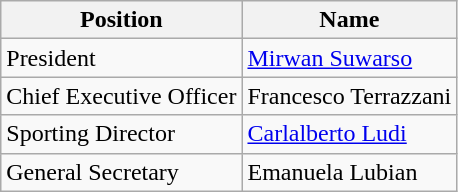<table class="wikitable">
<tr>
<th>Position</th>
<th>Name</th>
</tr>
<tr>
<td>President</td>
<td> <a href='#'>Mirwan Suwarso</a></td>
</tr>
<tr>
<td>Chief Executive Officer</td>
<td> Francesco Terrazzani</td>
</tr>
<tr>
<td>Sporting Director</td>
<td> <a href='#'>Carlalberto Ludi</a></td>
</tr>
<tr>
<td>General Secretary</td>
<td> Emanuela Lubian</td>
</tr>
</table>
